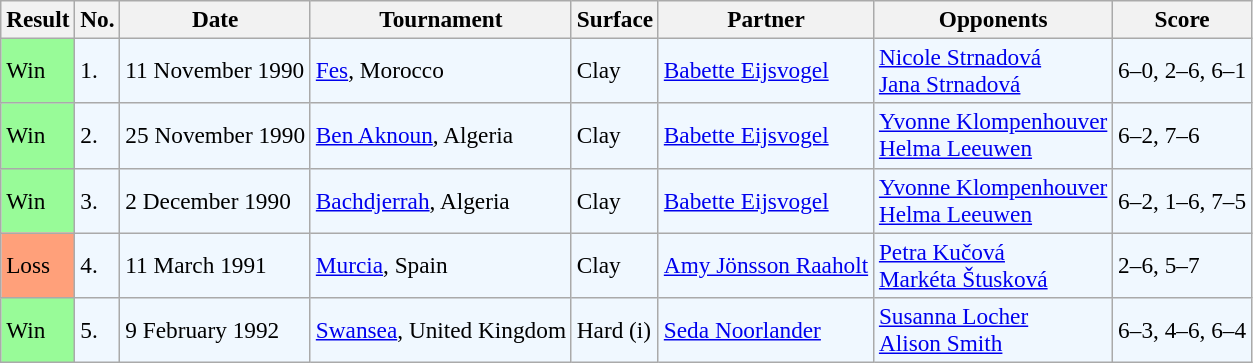<table class="sortable wikitable" style=font-size:97%>
<tr>
<th>Result</th>
<th>No.</th>
<th>Date</th>
<th>Tournament</th>
<th>Surface</th>
<th>Partner</th>
<th>Opponents</th>
<th>Score</th>
</tr>
<tr style="background:#f0f8ff;">
<td style="background:#98fb98;">Win</td>
<td>1.</td>
<td>11 November 1990</td>
<td><a href='#'>Fes</a>, Morocco</td>
<td>Clay</td>
<td> <a href='#'>Babette Eijsvogel</a></td>
<td> <a href='#'>Nicole Strnadová</a> <br>  <a href='#'>Jana Strnadová</a></td>
<td>6–0, 2–6, 6–1</td>
</tr>
<tr style="background:#f0f8ff;">
<td style="background:#98fb98;">Win</td>
<td>2.</td>
<td>25 November 1990</td>
<td><a href='#'>Ben Aknoun</a>, Algeria</td>
<td>Clay</td>
<td> <a href='#'>Babette Eijsvogel</a></td>
<td> <a href='#'>Yvonne Klompenhouver</a> <br>  <a href='#'>Helma Leeuwen</a></td>
<td>6–2, 7–6</td>
</tr>
<tr style="background:#f0f8ff;">
<td style="background:#98fb98;">Win</td>
<td>3.</td>
<td>2 December 1990</td>
<td><a href='#'>Bachdjerrah</a>, Algeria</td>
<td>Clay</td>
<td> <a href='#'>Babette Eijsvogel</a></td>
<td> <a href='#'>Yvonne Klompenhouver</a> <br>  <a href='#'>Helma Leeuwen</a></td>
<td>6–2, 1–6, 7–5</td>
</tr>
<tr style="background:#f0f8ff;">
<td style="background:#ffa07a;">Loss</td>
<td>4.</td>
<td>11 March 1991</td>
<td><a href='#'>Murcia</a>, Spain</td>
<td>Clay</td>
<td> <a href='#'>Amy Jönsson Raaholt</a></td>
<td> <a href='#'>Petra Kučová</a> <br>  <a href='#'>Markéta Štusková</a></td>
<td>2–6, 5–7</td>
</tr>
<tr style="background:#f0f8ff;">
<td style="background:#98fb98;">Win</td>
<td>5.</td>
<td>9 February 1992</td>
<td><a href='#'>Swansea</a>, United Kingdom</td>
<td>Hard (i)</td>
<td> <a href='#'>Seda Noorlander</a></td>
<td> <a href='#'>Susanna Locher</a> <br>  <a href='#'>Alison Smith</a></td>
<td>6–3, 4–6, 6–4</td>
</tr>
</table>
